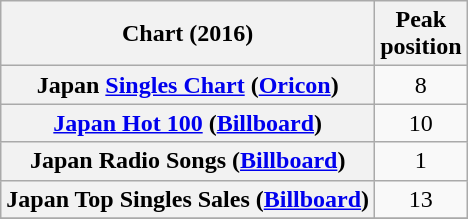<table class="wikitable plainrowheaders">
<tr>
<th>Chart (2016)</th>
<th>Peak<br>position</th>
</tr>
<tr>
<th scope="row">Japan <a href='#'>Singles Chart</a> (<a href='#'>Oricon</a>)</th>
<td style="text-align:center;">8</td>
</tr>
<tr>
<th scope="row"><a href='#'>Japan Hot 100</a> (<a href='#'>Billboard</a>)</th>
<td style="text-align:center;">10</td>
</tr>
<tr>
<th scope="row">Japan Radio Songs (<a href='#'>Billboard</a>)</th>
<td style="text-align:center;">1</td>
</tr>
<tr>
<th scope="row">Japan Top Singles Sales (<a href='#'>Billboard</a>)</th>
<td style="text-align:center;">13</td>
</tr>
<tr>
</tr>
</table>
